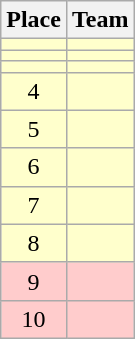<table class="wikitable">
<tr>
<th>Place</th>
<th>Team</th>
</tr>
<tr bgcolor=#ffffcc>
<td align=center></td>
<td></td>
</tr>
<tr bgcolor=#ffffcc>
<td align=center></td>
<td></td>
</tr>
<tr bgcolor=#ffffcc>
<td align=center></td>
<td></td>
</tr>
<tr bgcolor=#ffffcc>
<td align=center>4</td>
<td></td>
</tr>
<tr bgcolor=#ffffcc>
<td align=center>5</td>
<td></td>
</tr>
<tr bgcolor=#ffffcc>
<td align=center>6</td>
<td></td>
</tr>
<tr bgcolor=#ffffcc>
<td align=center>7</td>
<td></td>
</tr>
<tr bgcolor=#ffffcc>
<td align=center>8</td>
<td></td>
</tr>
<tr bgcolor=#ffcccc>
<td align=center>9</td>
<td></td>
</tr>
<tr bgcolor=#ffcccc>
<td align=center>10</td>
<td></td>
</tr>
</table>
